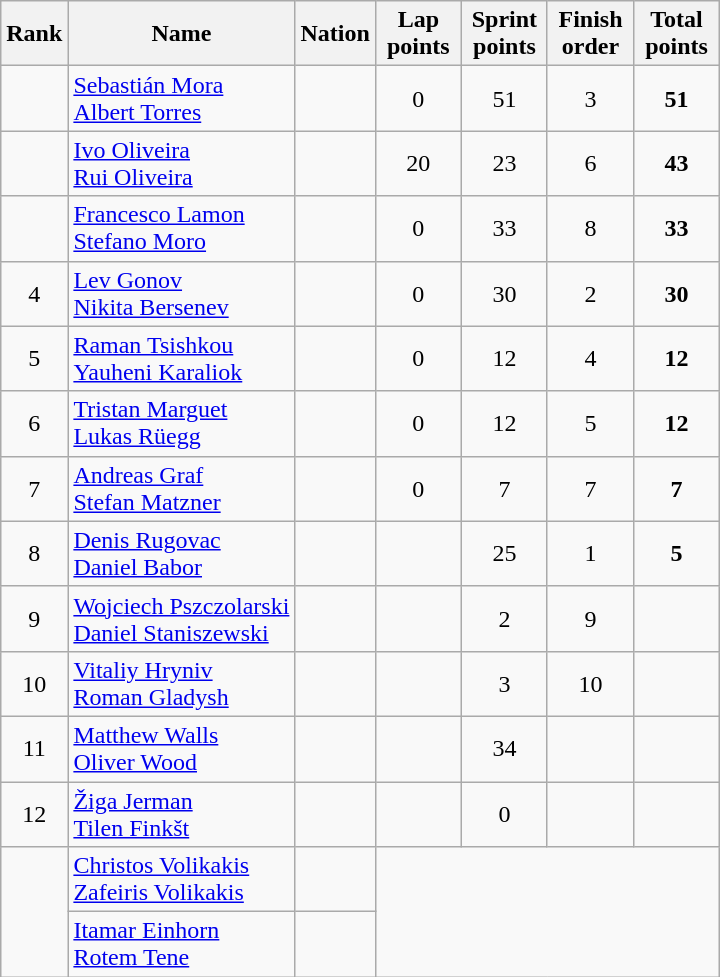<table class="wikitable sortable" style="text-align:center">
<tr>
<th>Rank</th>
<th>Name</th>
<th>Nation</th>
<th width=50>Lap points</th>
<th width=50>Sprint points</th>
<th width=50>Finish order</th>
<th width=50>Total points</th>
</tr>
<tr>
<td></td>
<td align=left><a href='#'>Sebastián Mora</a><br><a href='#'>Albert Torres</a></td>
<td align=left></td>
<td>0</td>
<td>51</td>
<td>3</td>
<td><strong>51</strong></td>
</tr>
<tr>
<td></td>
<td align=left><a href='#'>Ivo Oliveira</a><br><a href='#'>Rui Oliveira</a></td>
<td align=left></td>
<td>20</td>
<td>23</td>
<td>6</td>
<td><strong>43</strong></td>
</tr>
<tr>
<td></td>
<td align=left><a href='#'>Francesco Lamon</a><br><a href='#'>Stefano Moro</a></td>
<td align=left></td>
<td>0</td>
<td>33</td>
<td>8</td>
<td><strong>33</strong></td>
</tr>
<tr>
<td>4</td>
<td align=left><a href='#'>Lev Gonov</a><br><a href='#'>Nikita Bersenev</a></td>
<td align=left></td>
<td>0</td>
<td>30</td>
<td>2</td>
<td><strong>30</strong></td>
</tr>
<tr>
<td>5</td>
<td align=left><a href='#'>Raman Tsishkou</a><br><a href='#'>Yauheni Karaliok</a></td>
<td align=left></td>
<td>0</td>
<td>12</td>
<td>4</td>
<td><strong>12</strong></td>
</tr>
<tr>
<td>6</td>
<td align=left><a href='#'>Tristan Marguet</a><br><a href='#'>Lukas Rüegg</a></td>
<td align=left></td>
<td>0</td>
<td>12</td>
<td>5</td>
<td><strong>12</strong></td>
</tr>
<tr>
<td>7</td>
<td align=left><a href='#'>Andreas Graf</a><br><a href='#'>Stefan Matzner</a></td>
<td align=left></td>
<td>0</td>
<td>7</td>
<td>7</td>
<td><strong>7</strong></td>
</tr>
<tr>
<td>8</td>
<td align=left><a href='#'>Denis Rugovac</a><br><a href='#'>Daniel Babor</a></td>
<td align=left></td>
<td></td>
<td>25</td>
<td>1</td>
<td><strong>5</strong></td>
</tr>
<tr>
<td>9</td>
<td align=left><a href='#'>Wojciech Pszczolarski</a><br><a href='#'>Daniel Staniszewski</a></td>
<td align=left></td>
<td></td>
<td>2</td>
<td>9</td>
<td><strong></strong></td>
</tr>
<tr>
<td>10</td>
<td align=left><a href='#'>Vitaliy Hryniv</a><br><a href='#'>Roman Gladysh</a></td>
<td align=left></td>
<td></td>
<td>3</td>
<td>10</td>
<td><strong></strong></td>
</tr>
<tr>
<td>11</td>
<td align=left><a href='#'>Matthew Walls</a><br><a href='#'>Oliver Wood</a></td>
<td align=left></td>
<td></td>
<td>34</td>
<td></td>
<td><strong></strong></td>
</tr>
<tr>
<td>12</td>
<td align=left><a href='#'>Žiga Jerman</a><br><a href='#'>Tilen Finkšt</a></td>
<td align=left></td>
<td></td>
<td>0</td>
<td></td>
<td><strong></strong></td>
</tr>
<tr>
<td rowspan=2></td>
<td align=left><a href='#'>Christos Volikakis</a><br><a href='#'>Zafeiris Volikakis</a></td>
<td align=left></td>
<td colspan=4 rowspan=2></td>
</tr>
<tr>
<td align=left><a href='#'>Itamar Einhorn</a><br><a href='#'>Rotem Tene</a></td>
<td align=left></td>
</tr>
</table>
